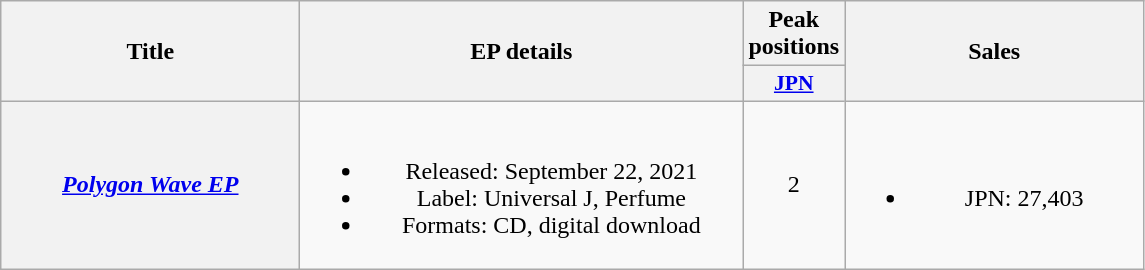<table class="wikitable plainrowheaders" style="text-align:center;">
<tr>
<th style="width:12em;" rowspan="2">Title</th>
<th style="width:18em;" rowspan="2">EP details</th>
<th colspan="1">Peak positions</th>
<th style="width:12em;" rowspan="2">Sales</th>
</tr>
<tr>
<th scope="col" style="width:3em;font-size:90%;"><a href='#'>JPN</a><br></th>
</tr>
<tr>
<th scope="row"><em><a href='#'>Polygon Wave EP</a></em></th>
<td><br><ul><li>Released: September 22, 2021 </li><li>Label: Universal J, Perfume</li><li>Formats: CD, digital download</li></ul></td>
<td>2</td>
<td><br><ul><li>JPN: 27,403 </li></ul></td>
</tr>
</table>
